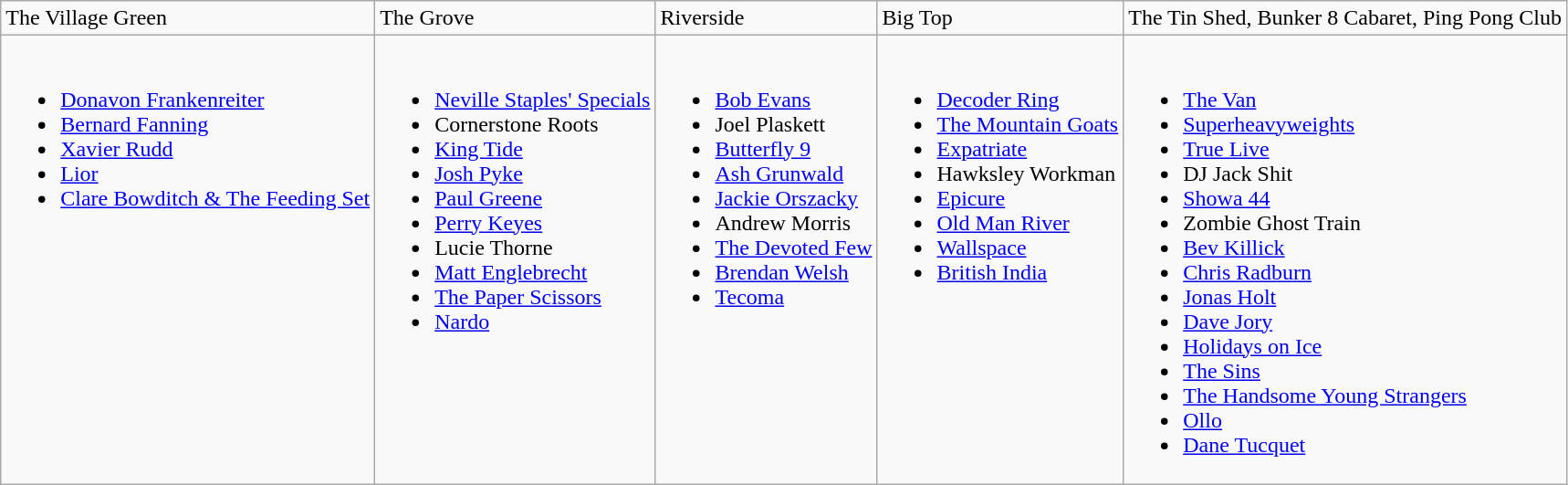<table class="wikitable">
<tr>
<td>The Village Green</td>
<td>The Grove</td>
<td>Riverside</td>
<td>Big Top</td>
<td>The Tin Shed, Bunker 8 Cabaret, Ping Pong Club</td>
</tr>
<tr valign="top">
<td><br><ul><li><a href='#'>Donavon Frankenreiter</a></li><li><a href='#'>Bernard Fanning</a></li><li><a href='#'>Xavier Rudd</a></li><li><a href='#'>Lior</a></li><li><a href='#'>Clare Bowditch & The Feeding Set</a></li></ul></td>
<td><br><ul><li><a href='#'>Neville Staples' Specials</a></li><li>Cornerstone Roots</li><li><a href='#'>King Tide</a></li><li><a href='#'>Josh Pyke</a></li><li><a href='#'>Paul Greene</a></li><li><a href='#'>Perry Keyes</a></li><li>Lucie Thorne</li><li><a href='#'>Matt Englebrecht</a></li><li><a href='#'>The Paper Scissors</a></li><li><a href='#'>Nardo</a></li></ul></td>
<td><br><ul><li><a href='#'>Bob Evans</a></li><li>Joel Plaskett</li><li><a href='#'>Butterfly 9</a></li><li><a href='#'>Ash Grunwald</a></li><li><a href='#'>Jackie Orszacky</a></li><li>Andrew Morris</li><li><a href='#'>The Devoted Few</a></li><li><a href='#'>Brendan Welsh</a></li><li><a href='#'>Tecoma</a></li></ul></td>
<td><br><ul><li><a href='#'>Decoder Ring</a></li><li><a href='#'>The Mountain Goats</a></li><li><a href='#'>Expatriate</a></li><li>Hawksley Workman</li><li><a href='#'>Epicure</a></li><li><a href='#'>Old Man River</a></li><li><a href='#'>Wallspace</a></li><li><a href='#'>British India</a></li></ul></td>
<td><br><ul><li><a href='#'>The Van</a></li><li><a href='#'>Superheavyweights</a></li><li><a href='#'>True Live</a></li><li>DJ Jack Shit</li><li><a href='#'>Showa 44</a></li><li>Zombie Ghost Train</li><li><a href='#'>Bev Killick</a></li><li><a href='#'>Chris Radburn</a></li><li><a href='#'>Jonas Holt</a></li><li><a href='#'>Dave Jory</a></li><li><a href='#'>Holidays on Ice</a></li><li><a href='#'>The Sins</a></li><li><a href='#'>The Handsome Young Strangers</a></li><li><a href='#'>Ollo</a></li><li><a href='#'>Dane Tucquet</a></li></ul></td>
</tr>
</table>
